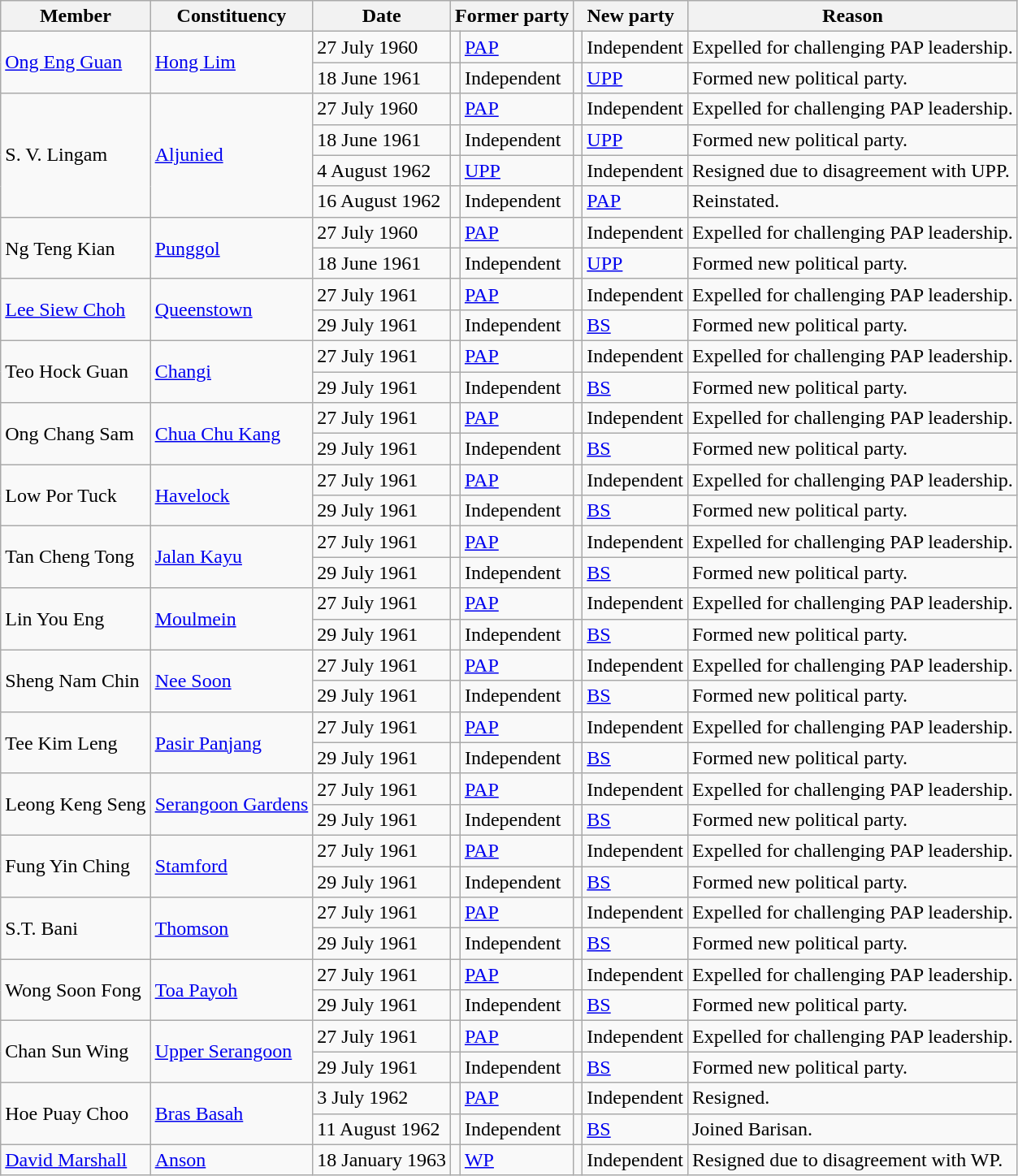<table class="wikitable" border="1">
<tr>
<th>Member</th>
<th>Constituency</th>
<th>Date</th>
<th colspan="2">Former party</th>
<th colspan="2">New party</th>
<th>Reason</th>
</tr>
<tr>
<td rowspan="2"><a href='#'>Ong Eng Guan</a></td>
<td rowspan="2" scope="row"><a href='#'>Hong Lim</a></td>
<td>27 July 1960</td>
<td></td>
<td><a href='#'>PAP</a></td>
<td></td>
<td>Independent</td>
<td>Expelled for challenging PAP leadership.</td>
</tr>
<tr>
<td>18 June 1961</td>
<td></td>
<td>Independent</td>
<td></td>
<td><a href='#'>UPP</a></td>
<td>Formed new political party.</td>
</tr>
<tr>
<td rowspan="4">S. V. Lingam</td>
<td rowspan="4"><a href='#'>Aljunied</a></td>
<td>27 July 1960</td>
<td></td>
<td><a href='#'>PAP</a></td>
<td></td>
<td>Independent</td>
<td>Expelled for challenging PAP leadership.</td>
</tr>
<tr>
<td>18 June 1961</td>
<td></td>
<td>Independent</td>
<td></td>
<td><a href='#'>UPP</a></td>
<td>Formed new political party.</td>
</tr>
<tr>
<td>4 August 1962</td>
<td></td>
<td><a href='#'>UPP</a></td>
<td></td>
<td>Independent</td>
<td>Resigned due to disagreement with UPP.</td>
</tr>
<tr>
<td>16 August 1962</td>
<td></td>
<td>Independent</td>
<td></td>
<td><a href='#'>PAP</a></td>
<td>Reinstated.</td>
</tr>
<tr>
<td rowspan="2">Ng Teng Kian</td>
<td rowspan="2"><a href='#'>Punggol</a></td>
<td>27 July 1960</td>
<td></td>
<td><a href='#'>PAP</a></td>
<td></td>
<td>Independent</td>
<td>Expelled for challenging PAP leadership.</td>
</tr>
<tr>
<td>18 June 1961</td>
<td></td>
<td>Independent</td>
<td></td>
<td><a href='#'>UPP</a></td>
<td>Formed new political party.</td>
</tr>
<tr>
<td rowspan="2"><a href='#'>Lee Siew Choh</a></td>
<td rowspan="2"><a href='#'>Queenstown</a></td>
<td>27 July 1961</td>
<td></td>
<td><a href='#'>PAP</a></td>
<td></td>
<td>Independent</td>
<td>Expelled for challenging PAP leadership.</td>
</tr>
<tr>
<td>29 July 1961</td>
<td></td>
<td>Independent</td>
<td></td>
<td><a href='#'>BS</a></td>
<td>Formed new political party.</td>
</tr>
<tr>
<td rowspan="2">Teo Hock Guan</td>
<td rowspan="2"><a href='#'>Changi</a></td>
<td>27 July 1961</td>
<td></td>
<td><a href='#'>PAP</a></td>
<td></td>
<td>Independent</td>
<td>Expelled for challenging PAP leadership.</td>
</tr>
<tr>
<td>29 July 1961</td>
<td></td>
<td>Independent</td>
<td></td>
<td><a href='#'>BS</a></td>
<td>Formed new political party.</td>
</tr>
<tr>
<td rowspan="2">Ong Chang Sam</td>
<td rowspan="2"><a href='#'>Chua Chu Kang</a></td>
<td>27 July 1961</td>
<td></td>
<td><a href='#'>PAP</a></td>
<td></td>
<td>Independent</td>
<td>Expelled for challenging PAP leadership.</td>
</tr>
<tr>
<td>29 July 1961</td>
<td></td>
<td>Independent</td>
<td></td>
<td><a href='#'>BS</a></td>
<td>Formed new political party.</td>
</tr>
<tr>
<td rowspan="2">Low Por Tuck</td>
<td rowspan="2"><a href='#'>Havelock</a></td>
<td>27 July 1961</td>
<td></td>
<td><a href='#'>PAP</a></td>
<td></td>
<td>Independent</td>
<td>Expelled for challenging PAP leadership.</td>
</tr>
<tr>
<td>29 July 1961</td>
<td></td>
<td>Independent</td>
<td></td>
<td><a href='#'>BS</a></td>
<td>Formed new political party.</td>
</tr>
<tr>
<td rowspan="2">Tan Cheng Tong</td>
<td rowspan="2"><a href='#'>Jalan Kayu</a></td>
<td>27 July 1961</td>
<td></td>
<td><a href='#'>PAP</a></td>
<td></td>
<td>Independent</td>
<td>Expelled for challenging PAP leadership.</td>
</tr>
<tr>
<td>29 July 1961</td>
<td></td>
<td>Independent</td>
<td></td>
<td><a href='#'>BS</a></td>
<td>Formed new political party.</td>
</tr>
<tr>
<td rowspan="2">Lin You Eng</td>
<td rowspan="2"><a href='#'>Moulmein</a></td>
<td>27 July 1961</td>
<td></td>
<td><a href='#'>PAP</a></td>
<td></td>
<td>Independent</td>
<td>Expelled for challenging PAP leadership.</td>
</tr>
<tr>
<td>29 July 1961</td>
<td></td>
<td>Independent</td>
<td></td>
<td><a href='#'>BS</a></td>
<td>Formed new political party.</td>
</tr>
<tr>
<td rowspan="2">Sheng Nam Chin</td>
<td rowspan="2"><a href='#'>Nee Soon</a></td>
<td>27 July 1961</td>
<td></td>
<td><a href='#'>PAP</a></td>
<td></td>
<td>Independent</td>
<td>Expelled for challenging PAP leadership.</td>
</tr>
<tr>
<td>29 July 1961</td>
<td></td>
<td>Independent</td>
<td></td>
<td><a href='#'>BS</a></td>
<td>Formed new political party.</td>
</tr>
<tr>
<td rowspan="2">Tee Kim Leng</td>
<td rowspan="2"><a href='#'>Pasir Panjang</a></td>
<td>27 July 1961</td>
<td></td>
<td><a href='#'>PAP</a></td>
<td></td>
<td>Independent</td>
<td>Expelled for challenging PAP leadership.</td>
</tr>
<tr>
<td>29 July 1961</td>
<td></td>
<td>Independent</td>
<td></td>
<td><a href='#'>BS</a></td>
<td>Formed new political party.</td>
</tr>
<tr>
<td rowspan="2">Leong Keng Seng</td>
<td rowspan="2"><a href='#'>Serangoon Gardens</a></td>
<td>27 July 1961</td>
<td></td>
<td><a href='#'>PAP</a></td>
<td></td>
<td>Independent</td>
<td>Expelled for challenging PAP leadership.</td>
</tr>
<tr>
<td>29 July 1961</td>
<td></td>
<td>Independent</td>
<td></td>
<td><a href='#'>BS</a></td>
<td>Formed new political party.</td>
</tr>
<tr>
<td rowspan="2">Fung Yin Ching</td>
<td rowspan="2"><a href='#'>Stamford</a></td>
<td>27 July 1961</td>
<td></td>
<td><a href='#'>PAP</a></td>
<td></td>
<td>Independent</td>
<td>Expelled for challenging PAP leadership.</td>
</tr>
<tr>
<td>29 July 1961</td>
<td></td>
<td>Independent</td>
<td></td>
<td><a href='#'>BS</a></td>
<td>Formed new political party.</td>
</tr>
<tr>
<td rowspan="2">S.T. Bani</td>
<td rowspan="2"><a href='#'>Thomson</a></td>
<td>27 July 1961</td>
<td></td>
<td><a href='#'>PAP</a></td>
<td></td>
<td>Independent</td>
<td>Expelled for challenging PAP leadership.</td>
</tr>
<tr>
<td>29 July 1961</td>
<td></td>
<td>Independent</td>
<td></td>
<td><a href='#'>BS</a></td>
<td>Formed new political party.</td>
</tr>
<tr>
<td rowspan="2">Wong Soon Fong</td>
<td rowspan="2"><a href='#'>Toa Payoh</a></td>
<td>27 July 1961</td>
<td></td>
<td><a href='#'>PAP</a></td>
<td></td>
<td>Independent</td>
<td>Expelled for challenging PAP leadership.</td>
</tr>
<tr>
<td>29 July 1961</td>
<td></td>
<td>Independent</td>
<td></td>
<td><a href='#'>BS</a></td>
<td>Formed new political party.</td>
</tr>
<tr>
<td rowspan="2">Chan Sun Wing</td>
<td rowspan="2"><a href='#'>Upper Serangoon</a></td>
<td>27 July 1961</td>
<td></td>
<td><a href='#'>PAP</a></td>
<td></td>
<td>Independent</td>
<td>Expelled for challenging PAP leadership.</td>
</tr>
<tr>
<td>29 July 1961</td>
<td></td>
<td>Independent</td>
<td></td>
<td><a href='#'>BS</a></td>
<td>Formed new political party.</td>
</tr>
<tr>
<td rowspan="2">Hoe Puay Choo</td>
<td rowspan="2"><a href='#'>Bras Basah</a></td>
<td>3 July 1962</td>
<td></td>
<td><a href='#'>PAP</a></td>
<td></td>
<td>Independent</td>
<td>Resigned.</td>
</tr>
<tr>
<td>11 August 1962</td>
<td></td>
<td>Independent</td>
<td></td>
<td><a href='#'>BS</a></td>
<td>Joined Barisan.</td>
</tr>
<tr>
<td><a href='#'>David Marshall</a></td>
<td><a href='#'>Anson</a></td>
<td>18 January 1963</td>
<td></td>
<td><a href='#'>WP</a></td>
<td></td>
<td>Independent</td>
<td>Resigned due to disagreement with WP.</td>
</tr>
</table>
